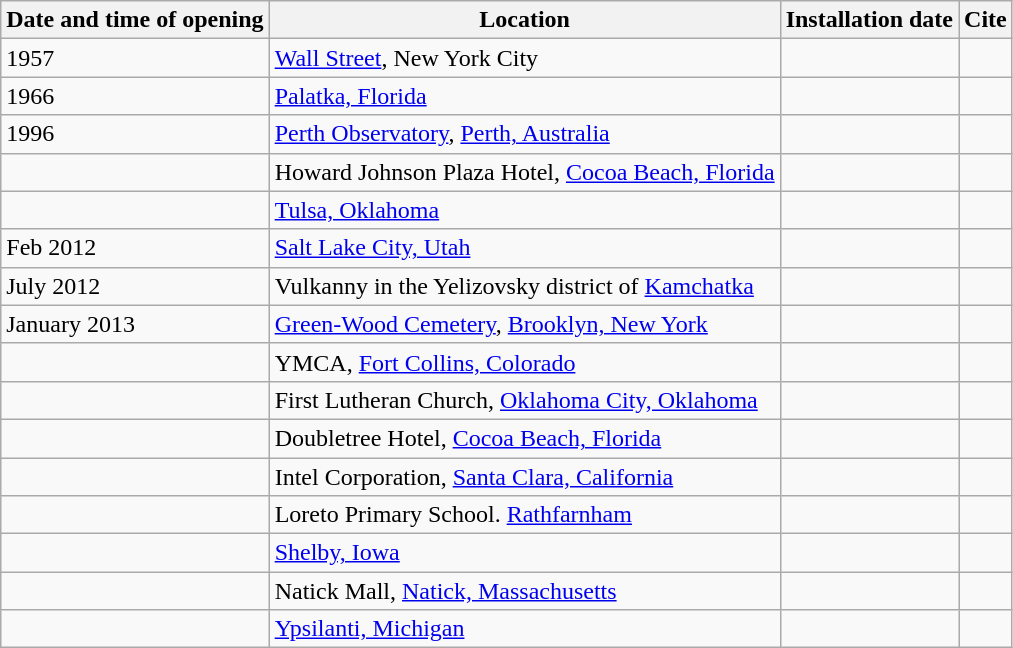<table class="wikitable sortable">
<tr>
<th>Date and time of opening</th>
<th>Location</th>
<th>Installation date</th>
<th>Cite</th>
</tr>
<tr>
<td>1957</td>
<td><a href='#'>Wall Street</a>, New York City</td>
<td></td>
<td></td>
</tr>
<tr>
<td>1966</td>
<td><a href='#'>Palatka, Florida</a></td>
<td></td>
<td></td>
</tr>
<tr>
<td>1996</td>
<td><a href='#'>Perth Observatory</a>, <a href='#'>Perth, Australia</a></td>
<td></td>
<td></td>
</tr>
<tr>
<td></td>
<td>Howard Johnson Plaza Hotel, <a href='#'>Cocoa Beach, Florida</a></td>
<td></td>
<td></td>
</tr>
<tr>
<td></td>
<td><a href='#'>Tulsa, Oklahoma</a></td>
<td></td>
<td></td>
</tr>
<tr>
<td>Feb 2012</td>
<td><a href='#'>Salt Lake City, Utah</a></td>
<td></td>
<td></td>
</tr>
<tr>
<td>July 2012</td>
<td>Vulkanny in the Yelizovsky district of <a href='#'>Kamchatka</a></td>
<td></td>
<td></td>
</tr>
<tr>
<td>January 2013</td>
<td><a href='#'>Green-Wood Cemetery</a>, <a href='#'>Brooklyn, New York</a></td>
<td></td>
<td></td>
</tr>
<tr>
<td></td>
<td>YMCA, <a href='#'>Fort Collins, Colorado</a></td>
<td></td>
<td></td>
</tr>
<tr>
<td></td>
<td>First Lutheran Church, <a href='#'>Oklahoma City, Oklahoma</a></td>
<td></td>
<td></td>
</tr>
<tr>
<td></td>
<td>Doubletree Hotel, <a href='#'>Cocoa Beach, Florida</a></td>
<td></td>
<td></td>
</tr>
<tr>
<td></td>
<td>Intel Corporation, <a href='#'>Santa Clara, California</a></td>
<td></td>
<td></td>
</tr>
<tr>
<td></td>
<td>Loreto Primary School. <a href='#'>Rathfarnham</a></td>
<td></td>
<td></td>
</tr>
<tr>
<td><br></td>
<td><a href='#'>Shelby, Iowa</a></td>
<td></td>
<td></td>
</tr>
<tr>
<td></td>
<td>Natick Mall, <a href='#'>Natick, Massachusetts</a></td>
<td></td>
<td></td>
</tr>
<tr>
<td></td>
<td><a href='#'>Ypsilanti, Michigan</a></td>
<td></td>
<td></td>
</tr>
</table>
